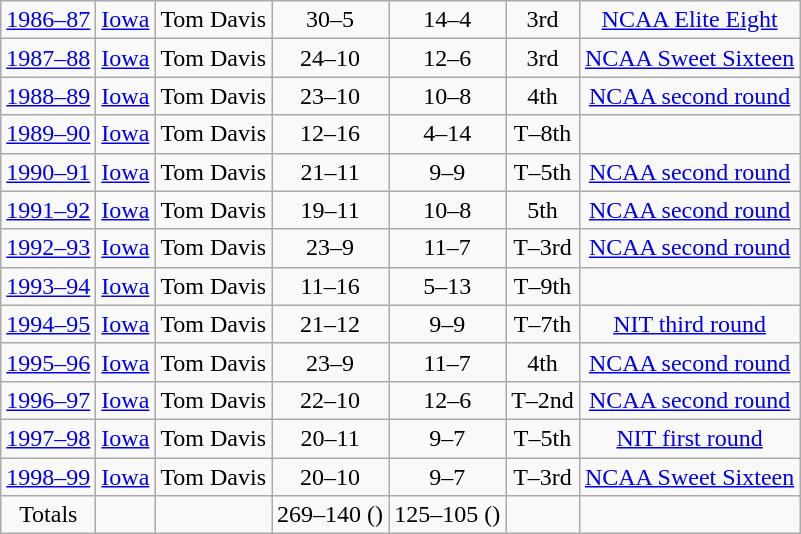<table class="wikitable" style="text-align:center">
<tr>
<td><a href='#'>1986–87</a></td>
<td><a href='#'>Iowa</a></td>
<td>Tom Davis</td>
<td>30–5</td>
<td>14–4</td>
<td>3rd</td>
<td><a href='#'>NCAA Elite Eight</a></td>
</tr>
<tr>
<td><a href='#'>1987–88</a></td>
<td><a href='#'>Iowa</a></td>
<td>Tom Davis</td>
<td>24–10</td>
<td>12–6</td>
<td>3rd</td>
<td><a href='#'>NCAA Sweet Sixteen</a></td>
</tr>
<tr>
<td><a href='#'>1988–89</a></td>
<td><a href='#'>Iowa</a></td>
<td>Tom Davis</td>
<td>23–10</td>
<td>10–8</td>
<td>4th</td>
<td><a href='#'>NCAA second round</a></td>
</tr>
<tr>
<td><a href='#'>1989–90</a></td>
<td><a href='#'>Iowa</a></td>
<td>Tom Davis</td>
<td>12–16</td>
<td>4–14</td>
<td>T–8th</td>
<td></td>
</tr>
<tr>
<td><a href='#'>1990–91</a></td>
<td><a href='#'>Iowa</a></td>
<td>Tom Davis</td>
<td>21–11</td>
<td>9–9</td>
<td>T–5th</td>
<td><a href='#'>NCAA second round</a></td>
</tr>
<tr>
<td><a href='#'>1991–92</a></td>
<td><a href='#'>Iowa</a></td>
<td>Tom Davis</td>
<td>19–11</td>
<td>10–8</td>
<td>5th</td>
<td><a href='#'>NCAA second round</a></td>
</tr>
<tr>
<td><a href='#'>1992–93</a></td>
<td><a href='#'>Iowa</a></td>
<td>Tom Davis</td>
<td>23–9</td>
<td>11–7</td>
<td>T–3rd</td>
<td><a href='#'>NCAA second round</a></td>
</tr>
<tr>
<td><a href='#'>1993–94</a></td>
<td><a href='#'>Iowa</a></td>
<td>Tom Davis</td>
<td>11–16</td>
<td>5–13</td>
<td>T–9th</td>
<td></td>
</tr>
<tr>
<td><a href='#'>1994–95</a></td>
<td><a href='#'>Iowa</a></td>
<td>Tom Davis</td>
<td>21–12</td>
<td>9–9</td>
<td>T–7th</td>
<td><a href='#'>NIT third round</a></td>
</tr>
<tr>
<td><a href='#'>1995–96</a></td>
<td><a href='#'>Iowa</a></td>
<td>Tom Davis</td>
<td>23–9</td>
<td>11–7</td>
<td>4th</td>
<td><a href='#'>NCAA second round</a></td>
</tr>
<tr>
<td><a href='#'>1996–97</a></td>
<td><a href='#'>Iowa</a></td>
<td>Tom Davis</td>
<td>22–10</td>
<td>12–6</td>
<td>T–2nd</td>
<td><a href='#'>NCAA second round</a></td>
</tr>
<tr>
<td><a href='#'>1997–98</a></td>
<td><a href='#'>Iowa</a></td>
<td>Tom Davis</td>
<td>20–11</td>
<td>9–7</td>
<td>T–5th</td>
<td><a href='#'>NIT first round</a></td>
</tr>
<tr>
<td><a href='#'>1998–99</a></td>
<td><a href='#'>Iowa</a></td>
<td>Tom Davis</td>
<td>20–10</td>
<td>9–7</td>
<td>T–3rd</td>
<td><a href='#'>NCAA Sweet Sixteen</a></td>
</tr>
<tr>
<td>Totals</td>
<td></td>
<td></td>
<td>269–140 ()</td>
<td>125–105 ()</td>
<td></td>
<td></td>
</tr>
</table>
